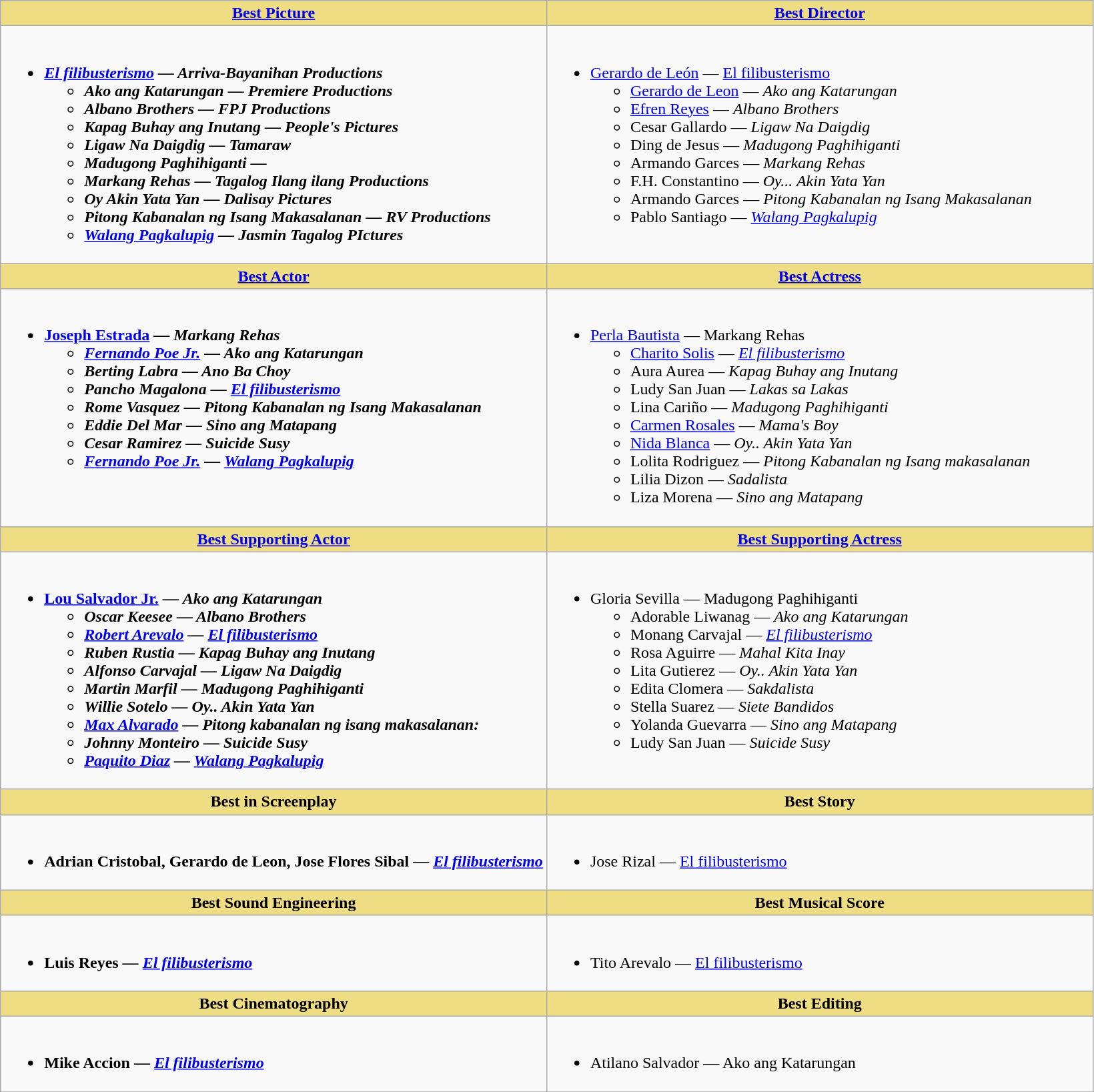<table class=wikitable>
<tr>
<th style="background:#EEDD82; width:50%"><a href='#'>Best Picture</a></th>
<th style="background:#EEDD82; width:50%"><a href='#'>Best Director</a></th>
</tr>
<tr>
<td valign="top"><br><ul><li><strong><em><a href='#'>El filibusterismo</a><em> — Arriva-Bayanihan Productions<strong><ul><li></em>Ako ang Katarungan<em> — Premiere Productions</li><li></em>Albano Brothers<em> — FPJ Productions</li><li></em>Kapag Buhay ang Inutang<em> — People's Pictures</li><li></em>Ligaw Na Daigdig<em> — Tamaraw</li><li></em>Madugong Paghihiganti<em> —</li><li></em>Markang Rehas<em> — Tagalog Ilang ilang Productions</li><li></em>Oy Akin Yata Yan<em> — Dalisay Pictures</li><li></em>Pitong Kabanalan ng Isang Makasalanan<em> — RV Productions</li><li></em><a href='#'>Walang Pagkalupig</a><em> — Jasmin Tagalog PIctures</li></ul></li></ul></td>
<td valign="top"><br><ul><li></strong><a href='#'>Gerardo de León</a> — </em><a href='#'>El filibusterismo</a></em></strong><ul><li><a href='#'>Gerardo de Leon</a> — <em>Ako ang Katarungan</em></li><li><a href='#'>Efren Reyes</a> — <em>Albano Brothers</em></li><li>Cesar Gallardo — <em>Ligaw Na Daigdig</em></li><li>Ding de Jesus — <em>Madugong Paghihiganti</em></li><li>Armando Garces — <em>Markang Rehas</em></li><li>F.H. Constantino — <em>Oy... Akin Yata Yan</em></li><li>Armando Garces — <em>Pitong Kabanalan ng Isang Makasalanan</em></li><li>Pablo Santiago — <em><a href='#'>Walang Pagkalupig</a></em></li></ul></li></ul></td>
</tr>
<tr>
<th style="background:#EEDD82; width:50%"><a href='#'>Best Actor</a></th>
<th style="background:#EEDD82; width:50%"><a href='#'>Best Actress</a></th>
</tr>
<tr>
<td valign="top"><br><ul><li><strong><a href='#'>Joseph Estrada</a> — <em>Markang Rehas<strong><em><ul><li><a href='#'>Fernando Poe Jr.</a> — </em>Ako ang Katarungan<em></li><li>Berting Labra — </em>Ano Ba Choy<em></li><li>Pancho Magalona — </em><a href='#'>El filibusterismo</a><em></li><li>Rome Vasquez — </em>Pitong Kabanalan ng Isang Makasalanan<em></li><li>Eddie Del Mar — </em>Sino ang Matapang<em></li><li>Cesar Ramirez — </em>Suicide Susy<em></li><li><a href='#'>Fernando Poe Jr.</a> — </em><a href='#'>Walang Pagkalupig</a><em></li></ul></li></ul></td>
<td valign="top"><br><ul><li></strong><a href='#'>Perla Bautista</a> — </em>Markang Rehas</em></strong><ul><li><a href='#'>Charito Solis</a> — <em><a href='#'>El filibusterismo</a></em></li><li>Aura Aurea — <em>Kapag Buhay ang Inutang</em></li><li>Ludy San Juan — <em>Lakas sa Lakas</em></li><li>Lina Cariño — <em>Madugong Paghihiganti</em></li><li><a href='#'>Carmen Rosales</a> — <em>Mama's Boy</em></li><li><a href='#'>Nida Blanca</a> — <em>Oy.. Akin Yata Yan</em></li><li>Lolita Rodriguez — <em>Pitong Kabanalan ng Isang makasalanan</em></li><li>Lilia Dizon — <em>Sadalista</em></li><li>Liza Morena — <em>Sino ang Matapang</em></li></ul></li></ul></td>
</tr>
<tr>
<th style="background:#EEDD82; width:50%"><a href='#'>Best Supporting Actor</a></th>
<th style="background:#EEDD82; width:50%"><a href='#'>Best Supporting Actress</a></th>
</tr>
<tr>
<td valign="top"><br><ul><li><strong><a href='#'>Lou Salvador Jr.</a> — <em>Ako ang Katarungan<strong><em><ul><li>Oscar Keesee — </em>Albano Brothers<em></li><li><a href='#'>Robert Arevalo</a> — </em><a href='#'>El filibusterismo</a><em></li><li>Ruben Rustia — </em>Kapag Buhay ang Inutang<em></li><li>Alfonso Carvajal — </em>Ligaw Na Daigdig<em></li><li>Martin Marfil — </em>Madugong Paghihiganti<em></li><li>Willie Sotelo — </em>Oy.. Akin Yata Yan<em></li><li><a href='#'>Max Alvarado</a> — </em>Pitong kabanalan ng isang makasalanan:<em></li><li>Johnny Monteiro — </em>Suicide Susy<em></li><li><a href='#'>Paquito Diaz</a> — </em><a href='#'>Walang Pagkalupig</a><em></li></ul></li></ul></td>
<td valign="top"><br><ul><li></strong>Gloria Sevilla — </em>Madugong Paghihiganti</em></strong><ul><li>Adorable Liwanag — <em>Ako ang Katarungan</em></li><li>Monang Carvajal — <em><a href='#'>El filibusterismo</a></em></li><li>Rosa Aguirre — <em>Mahal Kita Inay</em></li><li>Lita Gutierez — <em>Oy.. Akin Yata Yan</em></li><li>Edita Clomera — <em>Sakdalista</em></li><li>Stella Suarez — <em>Siete Bandidos</em></li><li>Yolanda Guevarra — <em>Sino ang Matapang</em></li><li>Ludy San Juan — <em>Suicide Susy</em></li></ul></li></ul></td>
</tr>
<tr>
<th style="background:#EEDD82; width:50%">Best in Screenplay</th>
<th style="background:#EEDD82; width:50%">Best Story</th>
</tr>
<tr>
<td valign="top"><br><ul><li><strong> Adrian Cristobal, Gerardo de Leon, Jose Flores Sibal — <em><a href='#'>El filibusterismo</a><strong><em></li></ul></td>
<td valign="top"><br><ul><li></strong>Jose Rizal — </em><a href='#'>El filibusterismo</a></em></strong></li></ul></td>
</tr>
<tr>
<th style="background:#EEDD82; width:50%">Best Sound Engineering</th>
<th style="background:#EEDD82; width:50%">Best Musical Score</th>
</tr>
<tr>
<td valign="top"><br><ul><li><strong> Luis Reyes — <em><a href='#'>El filibusterismo</a><strong><em></li></ul></td>
<td valign="top"><br><ul><li></strong>Tito Arevalo — </em><a href='#'>El filibusterismo</a></em></strong></li></ul></td>
</tr>
<tr>
<th style="background:#EEDD82; width:50%">Best Cinematography</th>
<th style="background:#EEDD82; width:50%">Best Editing</th>
</tr>
<tr>
<td valign="top"><br><ul><li><strong> Mike Accion — <em><a href='#'>El filibusterismo</a><strong><em></li></ul></td>
<td valign="top"><br><ul><li></strong>Atilano Salvador  — </em>Ako ang Katarungan</em></strong></li></ul></td>
</tr>
<tr>
</tr>
</table>
